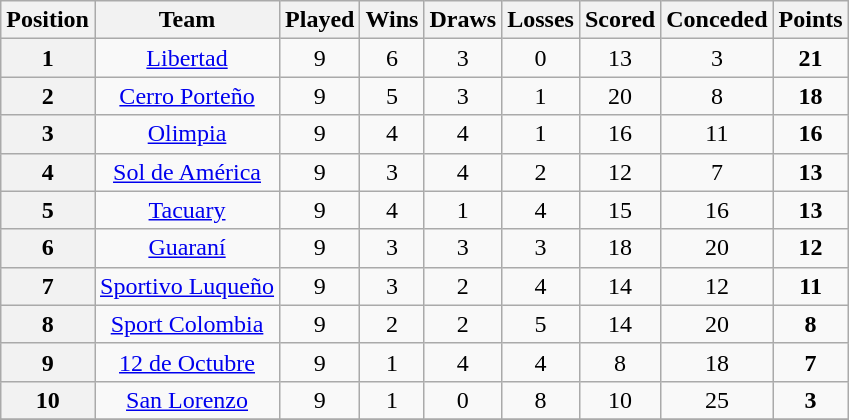<table class="wikitable" style="text-align:center">
<tr>
<th>Position</th>
<th>Team</th>
<th>Played</th>
<th>Wins</th>
<th>Draws</th>
<th>Losses</th>
<th>Scored</th>
<th>Conceded</th>
<th>Points</th>
</tr>
<tr>
<th>1</th>
<td><a href='#'>Libertad</a></td>
<td>9</td>
<td>6</td>
<td>3</td>
<td>0</td>
<td>13</td>
<td>3</td>
<td><strong>21</strong></td>
</tr>
<tr>
<th>2</th>
<td><a href='#'>Cerro Porteño</a></td>
<td>9</td>
<td>5</td>
<td>3</td>
<td>1</td>
<td>20</td>
<td>8</td>
<td><strong>18</strong></td>
</tr>
<tr>
<th>3</th>
<td><a href='#'>Olimpia</a></td>
<td>9</td>
<td>4</td>
<td>4</td>
<td>1</td>
<td>16</td>
<td>11</td>
<td><strong>16</strong></td>
</tr>
<tr>
<th>4</th>
<td><a href='#'>Sol de América</a></td>
<td>9</td>
<td>3</td>
<td>4</td>
<td>2</td>
<td>12</td>
<td>7</td>
<td><strong>13</strong></td>
</tr>
<tr>
<th>5</th>
<td><a href='#'>Tacuary</a></td>
<td>9</td>
<td>4</td>
<td>1</td>
<td>4</td>
<td>15</td>
<td>16</td>
<td><strong>13</strong></td>
</tr>
<tr>
<th>6</th>
<td><a href='#'>Guaraní</a></td>
<td>9</td>
<td>3</td>
<td>3</td>
<td>3</td>
<td>18</td>
<td>20</td>
<td><strong>12</strong></td>
</tr>
<tr>
<th>7</th>
<td><a href='#'>Sportivo Luqueño</a></td>
<td>9</td>
<td>3</td>
<td>2</td>
<td>4</td>
<td>14</td>
<td>12</td>
<td><strong>11</strong></td>
</tr>
<tr>
<th>8</th>
<td><a href='#'>Sport Colombia</a></td>
<td>9</td>
<td>2</td>
<td>2</td>
<td>5</td>
<td>14</td>
<td>20</td>
<td><strong>8</strong></td>
</tr>
<tr>
<th>9</th>
<td><a href='#'>12 de Octubre</a></td>
<td>9</td>
<td>1</td>
<td>4</td>
<td>4</td>
<td>8</td>
<td>18</td>
<td><strong>7</strong></td>
</tr>
<tr>
<th>10</th>
<td><a href='#'>San Lorenzo</a></td>
<td>9</td>
<td>1</td>
<td>0</td>
<td>8</td>
<td>10</td>
<td>25</td>
<td><strong>3</strong></td>
</tr>
<tr>
</tr>
</table>
